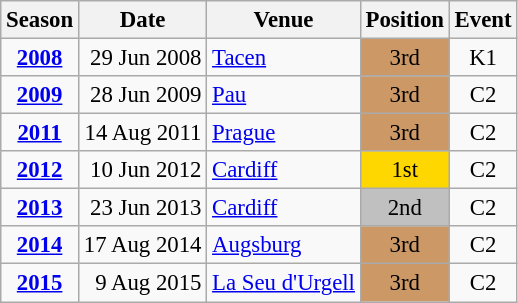<table class="wikitable" style="text-align:center; font-size:95%;">
<tr>
<th>Season</th>
<th>Date</th>
<th>Venue</th>
<th>Position</th>
<th>Event</th>
</tr>
<tr>
<td><strong><a href='#'>2008</a></strong></td>
<td align=right>29 Jun 2008</td>
<td align=left><a href='#'>Tacen</a></td>
<td bgcolor=cc9966>3rd</td>
<td>K1</td>
</tr>
<tr>
<td><strong><a href='#'>2009</a></strong></td>
<td align=right>28 Jun 2009</td>
<td align=left><a href='#'>Pau</a></td>
<td bgcolor=cc9966>3rd</td>
<td>C2</td>
</tr>
<tr>
<td><strong><a href='#'>2011</a></strong></td>
<td align=right>14 Aug 2011</td>
<td align=left><a href='#'>Prague</a></td>
<td bgcolor=cc9966>3rd</td>
<td>C2</td>
</tr>
<tr>
<td><strong><a href='#'>2012</a></strong></td>
<td align=right>10 Jun 2012</td>
<td align=left><a href='#'>Cardiff</a></td>
<td bgcolor=gold>1st</td>
<td>C2</td>
</tr>
<tr>
<td><strong><a href='#'>2013</a></strong></td>
<td align=right>23 Jun 2013</td>
<td align=left><a href='#'>Cardiff</a></td>
<td bgcolor=silver>2nd</td>
<td>C2</td>
</tr>
<tr>
<td><strong><a href='#'>2014</a></strong></td>
<td align=right>17 Aug 2014</td>
<td align=left><a href='#'>Augsburg</a></td>
<td bgcolor=cc9966>3rd</td>
<td>C2</td>
</tr>
<tr>
<td><strong><a href='#'>2015</a></strong></td>
<td align=right>9 Aug 2015</td>
<td align=left><a href='#'>La Seu d'Urgell</a></td>
<td bgcolor=cc9966>3rd</td>
<td>C2</td>
</tr>
</table>
